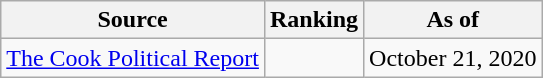<table class="wikitable" style="text-align:center">
<tr>
<th>Source</th>
<th>Ranking</th>
<th>As of</th>
</tr>
<tr>
<td align=left><a href='#'>The Cook Political Report</a></td>
<td></td>
<td>October 21, 2020</td>
</tr>
</table>
